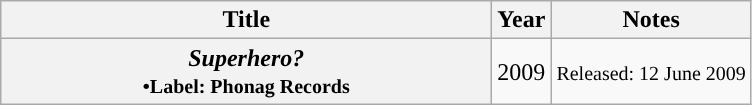<table class="wikitable plainrowheaders" style="text-align:center;">
<tr>
<th scope="col" style="width:20em;">Title</th>
<th scope="col">Year</th>
<th scope="col″">Notes</th>
</tr>
<tr>
<th scope="row"><em>Superhero?</em><br><small>•Label: Phonag Records</small></th>
<td>2009</td>
<td><small>Released: 12 June 2009</small></td>
</tr>
</table>
